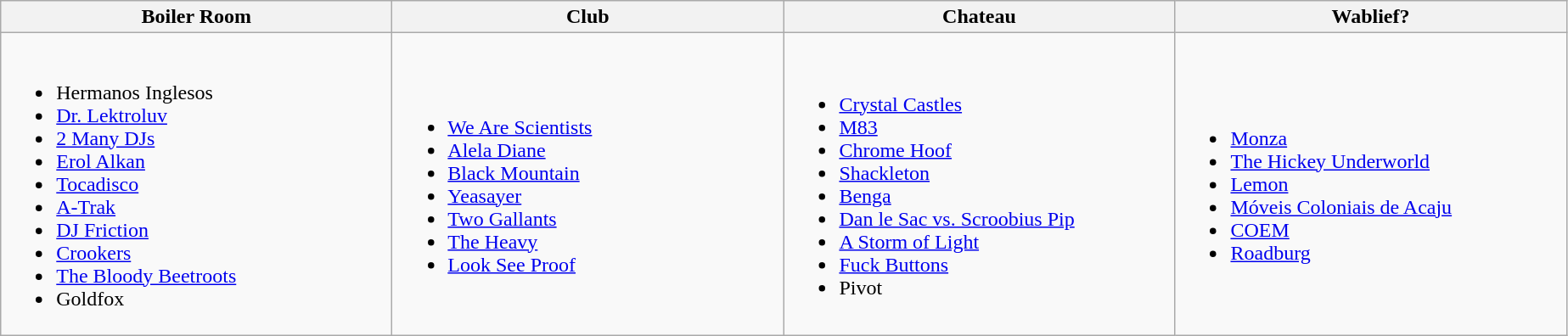<table class="wikitable">
<tr>
<th width="300" rowspan="1">Boiler Room</th>
<th width="300" rowspan="1">Club</th>
<th width="300" rowspan="1">Chateau</th>
<th width="300" rowspan="1">Wablief?</th>
</tr>
<tr>
<td><br><ul><li>Hermanos Inglesos</li><li><a href='#'>Dr. Lektroluv</a></li><li><a href='#'>2 Many DJs</a></li><li><a href='#'>Erol Alkan</a></li><li><a href='#'>Tocadisco</a></li><li><a href='#'>A-Trak</a></li><li><a href='#'>DJ Friction</a></li><li><a href='#'>Crookers</a></li><li><a href='#'>The Bloody Beetroots</a></li><li>Goldfox</li></ul></td>
<td><br><ul><li><a href='#'>We Are Scientists</a></li><li><a href='#'>Alela Diane</a></li><li><a href='#'>Black Mountain</a></li><li><a href='#'>Yeasayer</a></li><li><a href='#'>Two Gallants</a></li><li><a href='#'>The Heavy</a></li><li><a href='#'>Look See Proof</a></li></ul></td>
<td><br><ul><li><a href='#'>Crystal Castles</a></li><li><a href='#'>M83</a></li><li><a href='#'>Chrome Hoof</a></li><li><a href='#'>Shackleton</a></li><li><a href='#'>Benga</a></li><li><a href='#'>Dan le Sac vs. Scroobius Pip</a></li><li><a href='#'>A Storm of Light</a></li><li><a href='#'>Fuck Buttons</a></li><li>Pivot</li></ul></td>
<td><br><ul><li><a href='#'>Monza</a></li><li><a href='#'>The Hickey Underworld</a></li><li><a href='#'>Lemon</a></li><li><a href='#'>Móveis Coloniais de Acaju</a></li><li><a href='#'>COEM</a></li><li><a href='#'>Roadburg</a></li></ul></td>
</tr>
</table>
